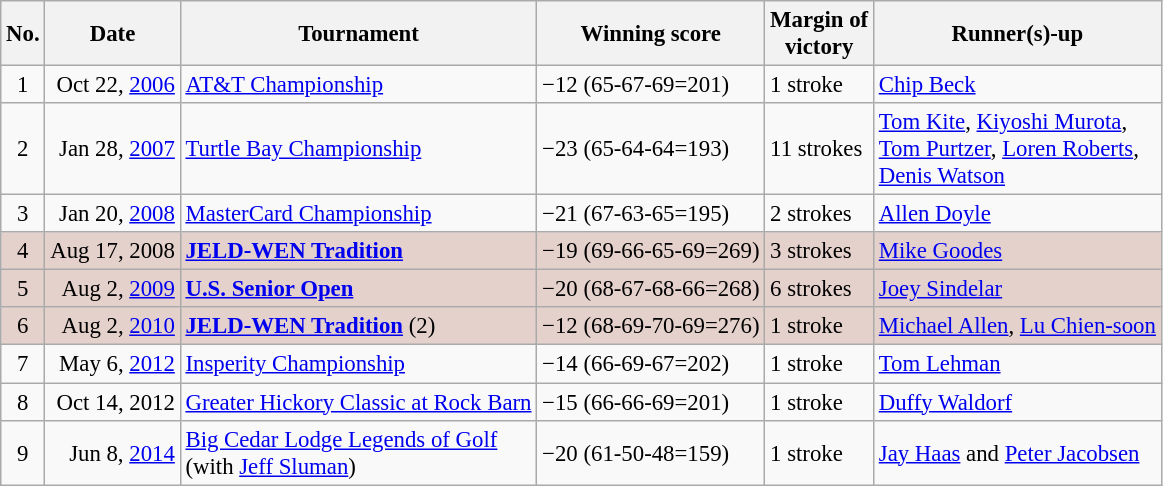<table class="wikitable" style="font-size:95%;">
<tr>
<th>No.</th>
<th>Date</th>
<th>Tournament</th>
<th>Winning score</th>
<th>Margin of<br>victory</th>
<th>Runner(s)-up</th>
</tr>
<tr>
<td align=center>1</td>
<td align=right>Oct 22, <a href='#'>2006</a></td>
<td><a href='#'>AT&T Championship</a></td>
<td>−12 (65-67-69=201)</td>
<td>1 stroke</td>
<td> <a href='#'>Chip Beck</a></td>
</tr>
<tr>
<td align=center>2</td>
<td align=right>Jan 28, <a href='#'>2007</a></td>
<td><a href='#'>Turtle Bay Championship</a></td>
<td>−23 (65-64-64=193)</td>
<td>11 strokes</td>
<td> <a href='#'>Tom Kite</a>,  <a href='#'>Kiyoshi Murota</a>,<br> <a href='#'>Tom Purtzer</a>,  <a href='#'>Loren Roberts</a>,<br> <a href='#'>Denis Watson</a></td>
</tr>
<tr>
<td align=center>3</td>
<td align=right>Jan 20, <a href='#'>2008</a></td>
<td><a href='#'>MasterCard Championship</a></td>
<td>−21 (67-63-65=195)</td>
<td>2 strokes</td>
<td> <a href='#'>Allen Doyle</a></td>
</tr>
<tr style="background:#e5d1cb;">
<td align=center>4</td>
<td align=right>Aug 17, 2008</td>
<td><strong><a href='#'>JELD-WEN Tradition</a></strong></td>
<td>−19 (69-66-65-69=269)</td>
<td>3 strokes</td>
<td> <a href='#'>Mike Goodes</a></td>
</tr>
<tr style="background:#e5d1cb;">
<td align=center>5</td>
<td align=right>Aug 2, <a href='#'>2009</a></td>
<td><strong><a href='#'>U.S. Senior Open</a></strong></td>
<td>−20 (68-67-68-66=268)</td>
<td>6 strokes</td>
<td> <a href='#'>Joey Sindelar</a></td>
</tr>
<tr style="background:#e5d1cb;">
<td align=center>6</td>
<td align=right>Aug 2, <a href='#'>2010</a></td>
<td><strong><a href='#'>JELD-WEN Tradition</a></strong> (2)</td>
<td>−12 (68-69-70-69=276)</td>
<td>1 stroke</td>
<td> <a href='#'>Michael Allen</a>,  <a href='#'>Lu Chien-soon</a></td>
</tr>
<tr>
<td align=center>7</td>
<td align=right>May 6, <a href='#'>2012</a></td>
<td><a href='#'>Insperity Championship</a></td>
<td>−14 (66-69-67=202)</td>
<td>1 stroke</td>
<td> <a href='#'>Tom Lehman</a></td>
</tr>
<tr>
<td align=center>8</td>
<td align=right>Oct 14, 2012</td>
<td><a href='#'>Greater Hickory Classic at Rock Barn</a></td>
<td>−15 (66-66-69=201)</td>
<td>1 stroke</td>
<td> <a href='#'>Duffy Waldorf</a></td>
</tr>
<tr>
<td align=center>9</td>
<td align=right>Jun 8, <a href='#'>2014</a></td>
<td><a href='#'>Big Cedar Lodge Legends of Golf</a><br>(with  <a href='#'>Jeff Sluman</a>)</td>
<td>−20 (61-50-48=159)</td>
<td>1 stroke</td>
<td> <a href='#'>Jay Haas</a> and  <a href='#'>Peter Jacobsen</a></td>
</tr>
</table>
